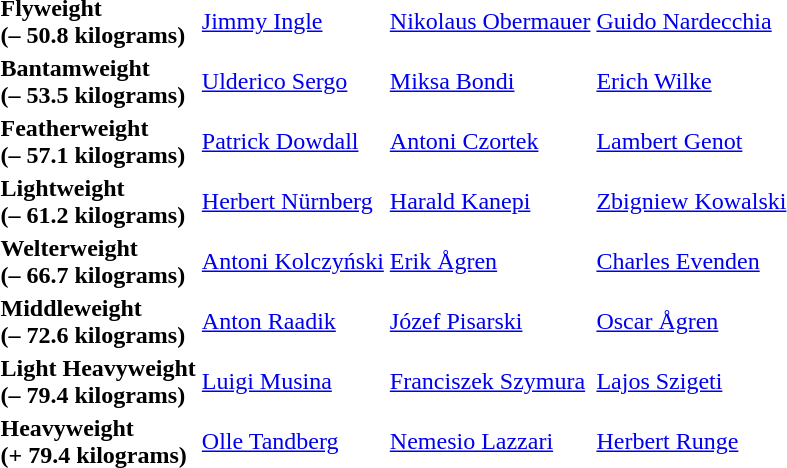<table>
<tr>
<td><strong>Flyweight<br>(– 50.8 kilograms)</strong></td>
<td> <a href='#'>Jimmy Ingle</a><br></td>
<td> <a href='#'>Nikolaus Obermauer</a><br></td>
<td> <a href='#'>Guido Nardecchia</a><br></td>
</tr>
<tr>
<td><strong>Bantamweight<br>(– 53.5 kilograms)</strong></td>
<td> <a href='#'>Ulderico Sergo</a><br></td>
<td> <a href='#'>Miksa Bondi</a><br></td>
<td> <a href='#'>Erich Wilke</a><br></td>
</tr>
<tr>
<td><strong>Featherweight<br>(– 57.1 kilograms)</strong></td>
<td> <a href='#'>Patrick Dowdall</a><br></td>
<td> <a href='#'>Antoni Czortek</a><br></td>
<td> <a href='#'>Lambert Genot</a><br></td>
</tr>
<tr>
<td><strong>Lightweight<br>(– 61.2 kilograms)</strong></td>
<td> <a href='#'>Herbert Nürnberg</a><br></td>
<td> <a href='#'>Harald Kanepi</a><br></td>
<td> <a href='#'>Zbigniew Kowalski</a><br></td>
</tr>
<tr>
<td><strong>Welterweight<br>(– 66.7 kilograms)</strong></td>
<td> <a href='#'>Antoni Kolczyński</a><br></td>
<td> <a href='#'>Erik Ågren</a><br></td>
<td> <a href='#'>Charles Evenden</a><br></td>
</tr>
<tr>
<td><strong>Middleweight<br>(– 72.6 kilograms)</strong></td>
<td> <a href='#'>Anton Raadik</a><br></td>
<td> <a href='#'>Józef Pisarski</a><br></td>
<td> <a href='#'>Oscar Ågren</a><br></td>
</tr>
<tr>
<td><strong>Light Heavyweight<br>(– 79.4 kilograms)</strong></td>
<td> <a href='#'>Luigi Musina</a><br></td>
<td> <a href='#'>Franciszek Szymura</a><br></td>
<td> <a href='#'>Lajos Szigeti</a><br></td>
</tr>
<tr>
<td><strong>Heavyweight<br>(+ 79.4 kilograms)</strong></td>
<td> <a href='#'>Olle Tandberg</a><br></td>
<td> <a href='#'>Nemesio Lazzari</a><br></td>
<td> <a href='#'>Herbert Runge</a><br></td>
</tr>
</table>
